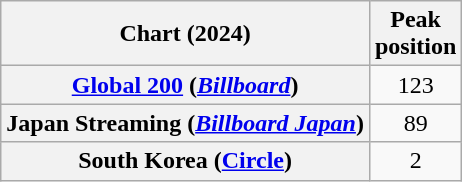<table class="wikitable sortable plainrowheaders" style="text-align:center">
<tr>
<th scope="col">Chart (2024)</th>
<th scope="col">Peak<br>position</th>
</tr>
<tr>
<th scope="row"><a href='#'>Global 200</a> (<em><a href='#'>Billboard</a></em>)</th>
<td>123</td>
</tr>
<tr>
<th scope="row">Japan Streaming (<em><a href='#'>Billboard Japan</a></em>)</th>
<td>89</td>
</tr>
<tr>
<th scope="row">South Korea (<a href='#'>Circle</a>)</th>
<td>2</td>
</tr>
</table>
